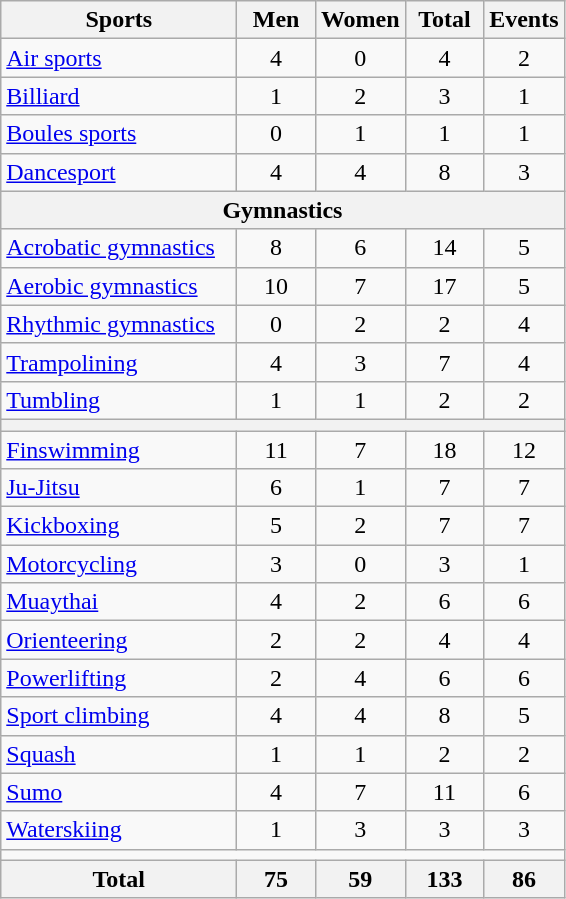<table class="wikitable sortable" style="text-align:center;">
<tr>
<th width=150>Sports</th>
<th width=45>Men</th>
<th width=45>Women</th>
<th width=45>Total</th>
<th width=45>Events</th>
</tr>
<tr>
<td align=left><a href='#'>Air sports</a></td>
<td>4</td>
<td>0</td>
<td>4</td>
<td>2</td>
</tr>
<tr>
<td align=left><a href='#'>Billiard</a></td>
<td>1</td>
<td>2</td>
<td>3</td>
<td>1</td>
</tr>
<tr>
<td align=left><a href='#'>Boules sports</a></td>
<td>0</td>
<td>1</td>
<td>1</td>
<td>1</td>
</tr>
<tr>
<td align=left><a href='#'>Dancesport</a></td>
<td>4</td>
<td>4</td>
<td>8</td>
<td>3</td>
</tr>
<tr>
<th colspan=5>Gymnastics</th>
</tr>
<tr>
<td align=left><a href='#'>Acrobatic gymnastics</a></td>
<td>8</td>
<td>6</td>
<td>14</td>
<td>5</td>
</tr>
<tr>
<td align=left><a href='#'>Aerobic gymnastics</a></td>
<td>10</td>
<td>7</td>
<td>17</td>
<td>5</td>
</tr>
<tr>
<td align=left><a href='#'>Rhythmic gymnastics</a></td>
<td>0</td>
<td>2</td>
<td>2</td>
<td>4</td>
</tr>
<tr>
<td align=left><a href='#'>Trampolining</a></td>
<td>4</td>
<td>3</td>
<td>7</td>
<td>4</td>
</tr>
<tr>
<td align=left><a href='#'>Tumbling</a></td>
<td>1</td>
<td>1</td>
<td>2</td>
<td>2</td>
</tr>
<tr>
<th colspan=5></th>
</tr>
<tr>
<td align=left><a href='#'>Finswimming</a></td>
<td>11</td>
<td>7</td>
<td>18</td>
<td>12</td>
</tr>
<tr>
<td align=left><a href='#'>Ju-Jitsu</a></td>
<td>6</td>
<td>1</td>
<td>7</td>
<td>7</td>
</tr>
<tr>
<td align=left><a href='#'>Kickboxing</a></td>
<td>5</td>
<td>2</td>
<td>7</td>
<td>7</td>
</tr>
<tr>
<td align=left><a href='#'>Motorcycling</a></td>
<td>3</td>
<td>0</td>
<td>3</td>
<td>1</td>
</tr>
<tr>
<td align=left><a href='#'>Muaythai</a></td>
<td>4</td>
<td>2</td>
<td>6</td>
<td>6</td>
</tr>
<tr>
<td align=left><a href='#'>Orienteering</a></td>
<td>2</td>
<td>2</td>
<td>4</td>
<td>4</td>
</tr>
<tr>
<td align=left><a href='#'>Powerlifting</a></td>
<td>2</td>
<td>4</td>
<td>6</td>
<td>6</td>
</tr>
<tr>
<td align=left><a href='#'>Sport climbing</a></td>
<td>4</td>
<td>4</td>
<td>8</td>
<td>5</td>
</tr>
<tr>
<td align=left><a href='#'>Squash</a></td>
<td>1</td>
<td>1</td>
<td>2</td>
<td>2</td>
</tr>
<tr>
<td align=left><a href='#'>Sumo</a></td>
<td>4</td>
<td>7</td>
<td>11</td>
<td>6</td>
</tr>
<tr>
<td align=left><a href='#'>Waterskiing</a></td>
<td>1</td>
<td>3</td>
<td>3</td>
<td>3</td>
</tr>
<tr>
<td colspan=5></td>
</tr>
<tr class="sortbottom">
<th>Total</th>
<th>75</th>
<th>59</th>
<th>133</th>
<th>86</th>
</tr>
</table>
